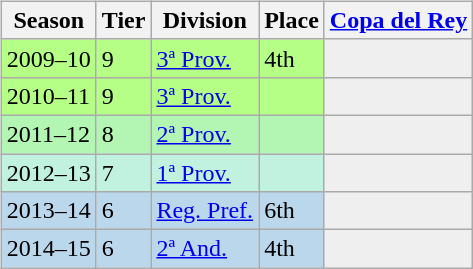<table>
<tr>
<td valign="top" width=0%><br><table class="wikitable">
<tr style="background:#f0f6fa;">
<th>Season</th>
<th>Tier</th>
<th>Division</th>
<th>Place</th>
<th><a href='#'>Copa del Rey</a></th>
</tr>
<tr>
<td style="background:#B6FF86;">2009–10</td>
<td style="background:#B6FF86;">9</td>
<td style="background:#B6FF86;"><a href='#'>3ª Prov.</a></td>
<td style="background:#B6FF86;">4th</td>
<th style="background:#efefef;"></th>
</tr>
<tr>
<td style="background:#B6FF86;">2010–11</td>
<td style="background:#B6FF86;">9</td>
<td style="background:#B6FF86;"><a href='#'>3ª Prov.</a></td>
<td style="background:#B6FF86;"></td>
<th style="background:#efefef;"></th>
</tr>
<tr>
<td style="background:#B3F5B3;">2011–12</td>
<td style="background:#B3F5B3;">8</td>
<td style="background:#B3F5B3;"><a href='#'>2ª Prov.</a></td>
<td style="background:#B3F5B3;"></td>
<th style="background:#efefef;"></th>
</tr>
<tr>
<td style="background:#C0F2DF;">2012–13</td>
<td style="background:#C0F2DF;">7</td>
<td style="background:#C0F2DF;"><a href='#'>1ª Prov.</a></td>
<td style="background:#C0F2DF;"></td>
<th style="background:#efefef;"></th>
</tr>
<tr>
<td style="background:#BBD7EC;">2013–14</td>
<td style="background:#BBD7EC;">6</td>
<td style="background:#BBD7EC;"><a href='#'>Reg. Pref.</a></td>
<td style="background:#BBD7EC;">6th</td>
<th style="background:#efefef;"></th>
</tr>
<tr>
<td style="background:#BBD7EC;">2014–15</td>
<td style="background:#BBD7EC;">6</td>
<td style="background:#BBD7EC;"><a href='#'>2ª And.</a></td>
<td style="background:#BBD7EC;">4th</td>
<th style="background:#efefef;"></th>
</tr>
</table>
</td>
</tr>
</table>
